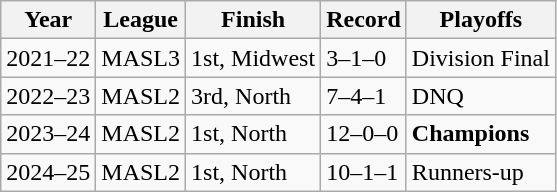<table class="wikitable">
<tr>
<th>Year</th>
<th>League</th>
<th>Finish</th>
<th>Record</th>
<th>Playoffs</th>
</tr>
<tr>
<td>2021–22</td>
<td>MASL3</td>
<td>1st, Midwest</td>
<td>3–1–0</td>
<td>Division Final</td>
</tr>
<tr>
<td>2022–23</td>
<td>MASL2</td>
<td>3rd, North</td>
<td>7–4–1</td>
<td>DNQ</td>
</tr>
<tr>
<td>2023–24</td>
<td>MASL2</td>
<td>1st, North</td>
<td>12–0–0</td>
<td><strong>Champions</strong></td>
</tr>
<tr>
<td>2024–25</td>
<td>MASL2</td>
<td>1st, North</td>
<td>10–1–1</td>
<td>Runners-up</td>
</tr>
</table>
